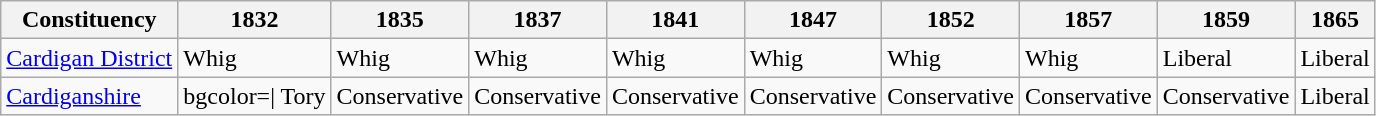<table class=wikitable sortable>
<tr>
<th>Constituency</th>
<th>1832</th>
<th>1835</th>
<th>1837</th>
<th>1841</th>
<th>1847</th>
<th>1852</th>
<th>1857</th>
<th>1859</th>
<th>1865</th>
</tr>
<tr>
<td><a href='#'>Cardigan District</a></td>
<td bgcolor=>Whig</td>
<td bgcolor=>Whig</td>
<td bgcolor=>Whig</td>
<td bgcolor=>Whig</td>
<td bgcolor=>Whig</td>
<td bgcolor=>Whig</td>
<td bgcolor=>Whig</td>
<td bgcolor=>Liberal</td>
<td bgcolor=>Liberal</td>
</tr>
<tr>
<td><a href='#'>Cardiganshire</a></td>
<td bgcolor=>bgcolor=| Tory</td>
<td bgcolor=>Conservative</td>
<td bgcolor=>Conservative</td>
<td bgcolor=>Conservative</td>
<td bgcolor=>Conservative</td>
<td bgcolor=>Conservative</td>
<td bgcolor=>Conservative</td>
<td bgcolor=>Conservative</td>
<td bgcolor=>Liberal</td>
</tr>
</table>
